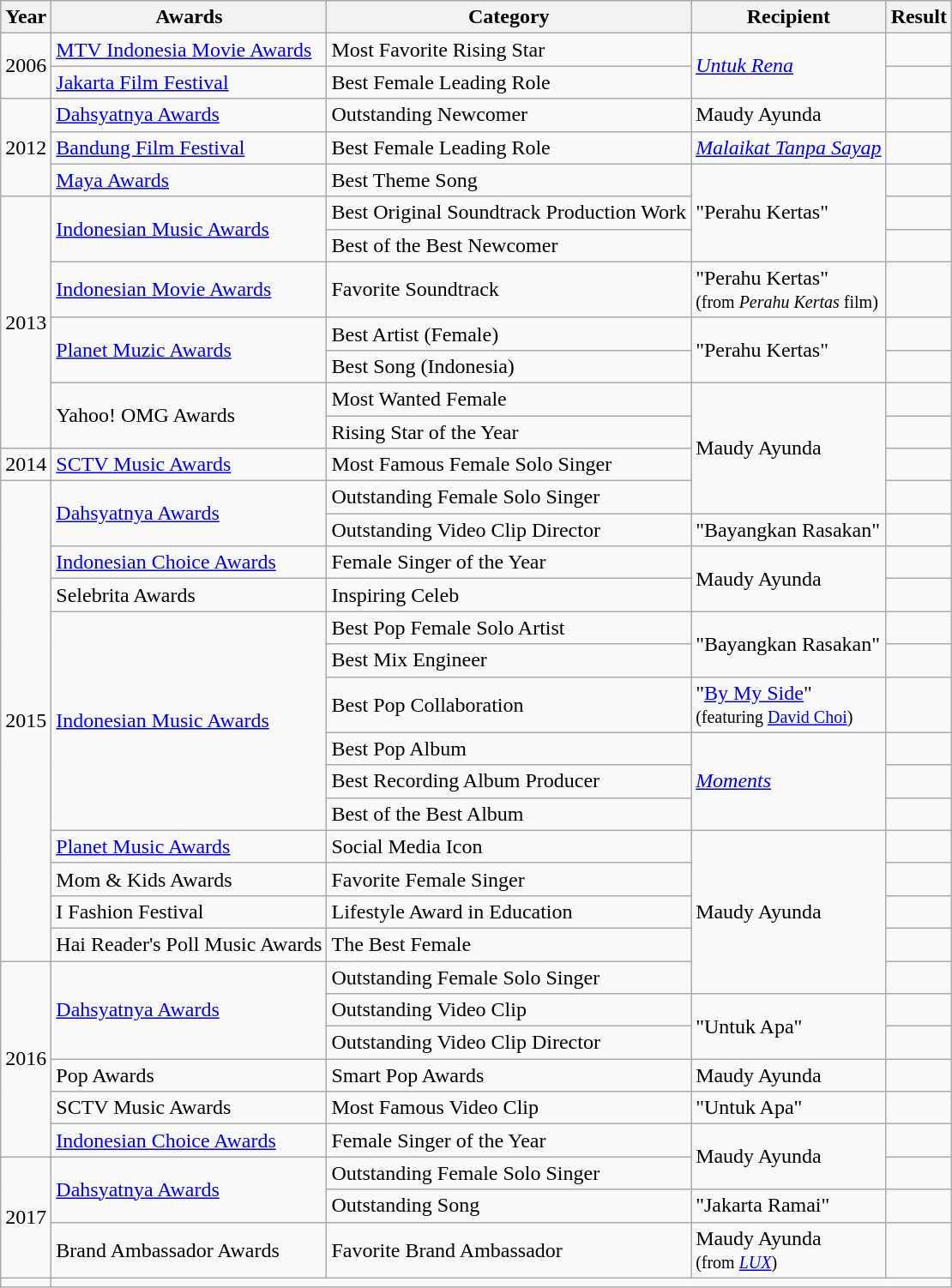<table class="wikitable sortable">
<tr>
<th>Year</th>
<th>Awards</th>
<th>Category</th>
<th>Recipient</th>
<th>Result</th>
</tr>
<tr>
<td rowspan="2">2006</td>
<td><a href='#'>MTV Indonesia Movie Awards</a></td>
<td>Most Favorite Rising Star</td>
<td rowspan="2"><em><a href='#'>Untuk Rena</a></em></td>
<td></td>
</tr>
<tr>
<td><a href='#'>Jakarta Film Festival</a></td>
<td>Best Female Leading Role</td>
<td></td>
</tr>
<tr>
<td rowspan="3">2012</td>
<td><a href='#'>Dahsyatnya Awards</a></td>
<td>Outstanding Newcomer</td>
<td>Maudy Ayunda</td>
<td></td>
</tr>
<tr>
<td><a href='#'>Bandung Film Festival</a></td>
<td>Best Female Leading Role</td>
<td><em><a href='#'>Malaikat Tanpa Sayap</a></em></td>
<td></td>
</tr>
<tr>
<td><a href='#'>Maya Awards</a></td>
<td>Best Theme Song</td>
<td rowspan="3">"Perahu Kertas"</td>
<td></td>
</tr>
<tr>
<td rowspan="7">2013</td>
<td rowspan="2"><a href='#'>Indonesian Music Awards</a></td>
<td>Best Original Soundtrack Production Work</td>
<td></td>
</tr>
<tr>
<td>Best of the Best Newcomer</td>
<td></td>
</tr>
<tr>
<td><a href='#'>Indonesian Movie Awards</a></td>
<td>Favorite Soundtrack</td>
<td>"Perahu Kertas" <br><small>(from <em>Perahu Kertas</em> film)</small></td>
<td></td>
</tr>
<tr>
<td rowspan="2"><a href='#'>Planet Muzic Awards</a></td>
<td>Best Artist (Female)</td>
<td rowspan="2">"Perahu Kertas"</td>
<td></td>
</tr>
<tr>
<td>Best Song (Indonesia)</td>
<td></td>
</tr>
<tr>
<td rowspan="2">Yahoo! OMG Awards</td>
<td>Most Wanted Female</td>
<td rowspan="4">Maudy Ayunda</td>
<td></td>
</tr>
<tr>
<td>Rising Star of the Year</td>
<td></td>
</tr>
<tr>
<td>2014</td>
<td><a href='#'>SCTV Music Awards</a></td>
<td>Most Famous Female Solo Singer</td>
<td></td>
</tr>
<tr>
<td rowspan="14">2015</td>
<td rowspan="2"><a href='#'>Dahsyatnya Awards</a></td>
<td>Outstanding Female Solo Singer</td>
<td></td>
</tr>
<tr>
<td>Outstanding Video Clip Director</td>
<td>"Bayangkan Rasakan"</td>
<td></td>
</tr>
<tr>
<td><a href='#'>Indonesian Choice Awards</a></td>
<td>Female Singer of the Year</td>
<td rowspan="2">Maudy Ayunda</td>
<td></td>
</tr>
<tr>
<td>Selebrita Awards</td>
<td>Inspiring Celeb</td>
<td></td>
</tr>
<tr>
<td rowspan="6"><a href='#'>Indonesian Music Awards</a></td>
<td>Best Pop Female Solo Artist</td>
<td rowspan="2">"Bayangkan Rasakan"</td>
<td></td>
</tr>
<tr>
<td>Best Mix Engineer</td>
<td></td>
</tr>
<tr>
<td>Best Pop Collaboration</td>
<td>"<a href='#'>By My Side</a>" <br><small>(featuring <a href='#'>David Choi</a>)</small></td>
<td></td>
</tr>
<tr>
<td>Best Pop Album</td>
<td rowspan="3"><em><a href='#'>Moments</a></em></td>
<td></td>
</tr>
<tr>
<td>Best Recording Album Producer</td>
<td></td>
</tr>
<tr>
<td>Best of the Best Album</td>
<td></td>
</tr>
<tr>
<td><a href='#'>Planet Music Awards</a></td>
<td>Social Media Icon</td>
<td rowspan="5">Maudy Ayunda</td>
<td></td>
</tr>
<tr>
<td>Mom & Kids Awards</td>
<td>Favorite Female Singer</td>
<td></td>
</tr>
<tr>
<td>I Fashion Festival</td>
<td>Lifestyle Award in Education</td>
<td></td>
</tr>
<tr>
<td>Hai Reader's Poll Music Awards</td>
<td>The Best Female</td>
<td></td>
</tr>
<tr>
<td rowspan="6">2016</td>
<td rowspan="3"><a href='#'>Dahsyatnya Awards</a></td>
<td>Outstanding Female Solo Singer</td>
<td></td>
</tr>
<tr>
<td>Outstanding Video Clip</td>
<td rowspan="2">"Untuk Apa"</td>
<td></td>
</tr>
<tr>
<td>Outstanding Video Clip Director</td>
<td></td>
</tr>
<tr>
<td>Pop Awards</td>
<td>Smart Pop Awards</td>
<td>Maudy Ayunda</td>
<td></td>
</tr>
<tr>
<td>SCTV Music Awards</td>
<td>Most Famous Video Clip</td>
<td>"Untuk Apa"</td>
<td></td>
</tr>
<tr>
<td><a href='#'>Indonesian Choice Awards</a></td>
<td>Female Singer of the Year</td>
<td rowspan="2">Maudy Ayunda</td>
<td></td>
</tr>
<tr>
<td rowspan="3">2017</td>
<td rowspan="2"><a href='#'>Dahsyatnya Awards</a></td>
<td>Outstanding Female Solo Singer</td>
<td></td>
</tr>
<tr>
<td>Outstanding Song</td>
<td>"Jakarta Ramai"</td>
<td></td>
</tr>
<tr>
<td>Brand Ambassador Awards</td>
<td>Favorite Brand Ambassador</td>
<td>Maudy Ayunda <br><small>(from <em><a href='#'>LUX</a></em>)</small></td>
<td></td>
</tr>
<tr>
<td></td>
</tr>
</table>
